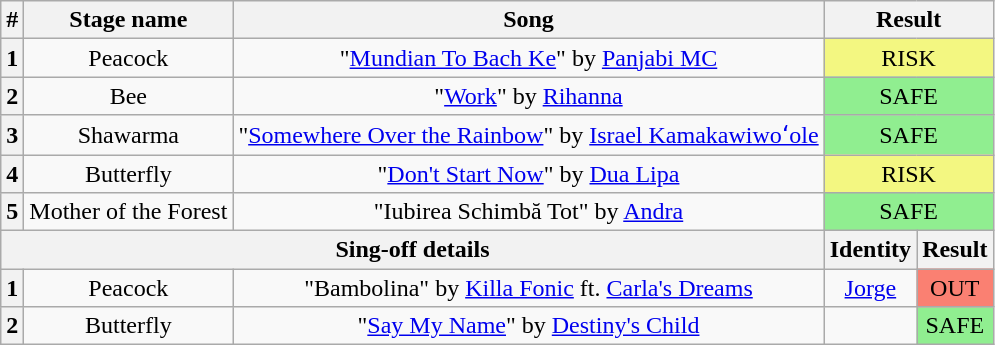<table class="wikitable plainrowheaders" style="text-align: center;">
<tr>
<th>#</th>
<th>Stage name</th>
<th>Song</th>
<th colspan=2>Result</th>
</tr>
<tr>
<th>1</th>
<td>Peacock</td>
<td>"<a href='#'>Mundian To Bach Ke</a>" by <a href='#'>Panjabi MC</a></td>
<td colspan="2" bgcolor="#F3F781">RISK</td>
</tr>
<tr>
<th>2</th>
<td>Bee</td>
<td>"<a href='#'>Work</a>" by <a href='#'>Rihanna</a></td>
<td colspan="2" bgcolor=lightgreen>SAFE</td>
</tr>
<tr>
<th>3</th>
<td>Shawarma</td>
<td>"<a href='#'>Somewhere Over the Rainbow</a>" by <a href='#'>Israel Kamakawiwoʻole</a></td>
<td colspan="2" bgcolor=lightgreen>SAFE</td>
</tr>
<tr>
<th>4</th>
<td>Butterfly</td>
<td>"<a href='#'>Don't Start Now</a>" by <a href='#'>Dua Lipa</a></td>
<td colspan="2" bgcolor="#F3F781">RISK</td>
</tr>
<tr>
<th>5</th>
<td>Mother of the Forest</td>
<td>"Iubirea Schimbă Tot" by <a href='#'>Andra</a></td>
<td colspan="2" bgcolor=lightgreen>SAFE</td>
</tr>
<tr>
<th colspan="3">Sing-off details</th>
<th>Identity</th>
<th>Result</th>
</tr>
<tr>
<th>1</th>
<td>Peacock</td>
<td>"Bambolina" by <a href='#'>Killa Fonic</a> ft. <a href='#'>Carla's Dreams</a></td>
<td><a href='#'>Jorge</a></td>
<td bgcolor=salmon>OUT</td>
</tr>
<tr>
<th>2</th>
<td>Butterfly</td>
<td>"<a href='#'>Say My Name</a>" by <a href='#'>Destiny's Child</a></td>
<td></td>
<td bgcolor=lightgreen>SAFE</td>
</tr>
</table>
